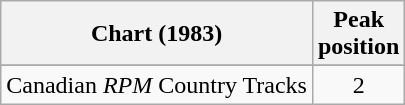<table class="wikitable sortable">
<tr>
<th align="left">Chart (1983)</th>
<th align="center">Peak<br>position</th>
</tr>
<tr>
</tr>
<tr>
<td align="left">Canadian <em>RPM</em> Country Tracks</td>
<td align="center">2</td>
</tr>
</table>
